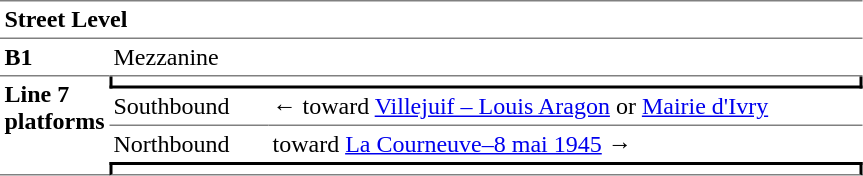<table cellspacing="0" cellpadding="3" border="0">
<tr>
<td colspan="3" style="border-bottom:solid 1px gray;border-top:solid 1px gray;" width="50" valign="top"><strong>Street Level</strong></td>
</tr>
<tr>
<td style="border-bottom:solid 1px gray;" width="50" valign="top"><strong>B1</strong></td>
<td colspan="2" style="border-bottom:solid 1px gray;" width="100" valign="top">Mezzanine</td>
</tr>
<tr>
<td rowspan="10" style="border-bottom:solid 1px gray;" width="50" valign="top"><strong>Line 7 platforms</strong></td>
<td colspan="2" style="border-right:solid 2px black;border-left:solid 2px black;border-bottom:solid 2px black;text-align:center;"></td>
</tr>
<tr>
<td style="border-bottom:solid 1px gray;" width="100">Southbound</td>
<td style="border-bottom:solid 1px gray;" width="390">←   toward <a href='#'>Villejuif – Louis Aragon</a> or <a href='#'>Mairie d'Ivry</a> </td>
</tr>
<tr>
<td>Northbound</td>
<td>   toward <a href='#'>La Courneuve–8 mai 1945</a>  →</td>
</tr>
<tr>
<td colspan="2" style="border-top:solid 2px black;border-right:solid 2px black;border-left:solid 2px black;border-bottom:solid 1px gray;text-align:center;"></td>
</tr>
</table>
